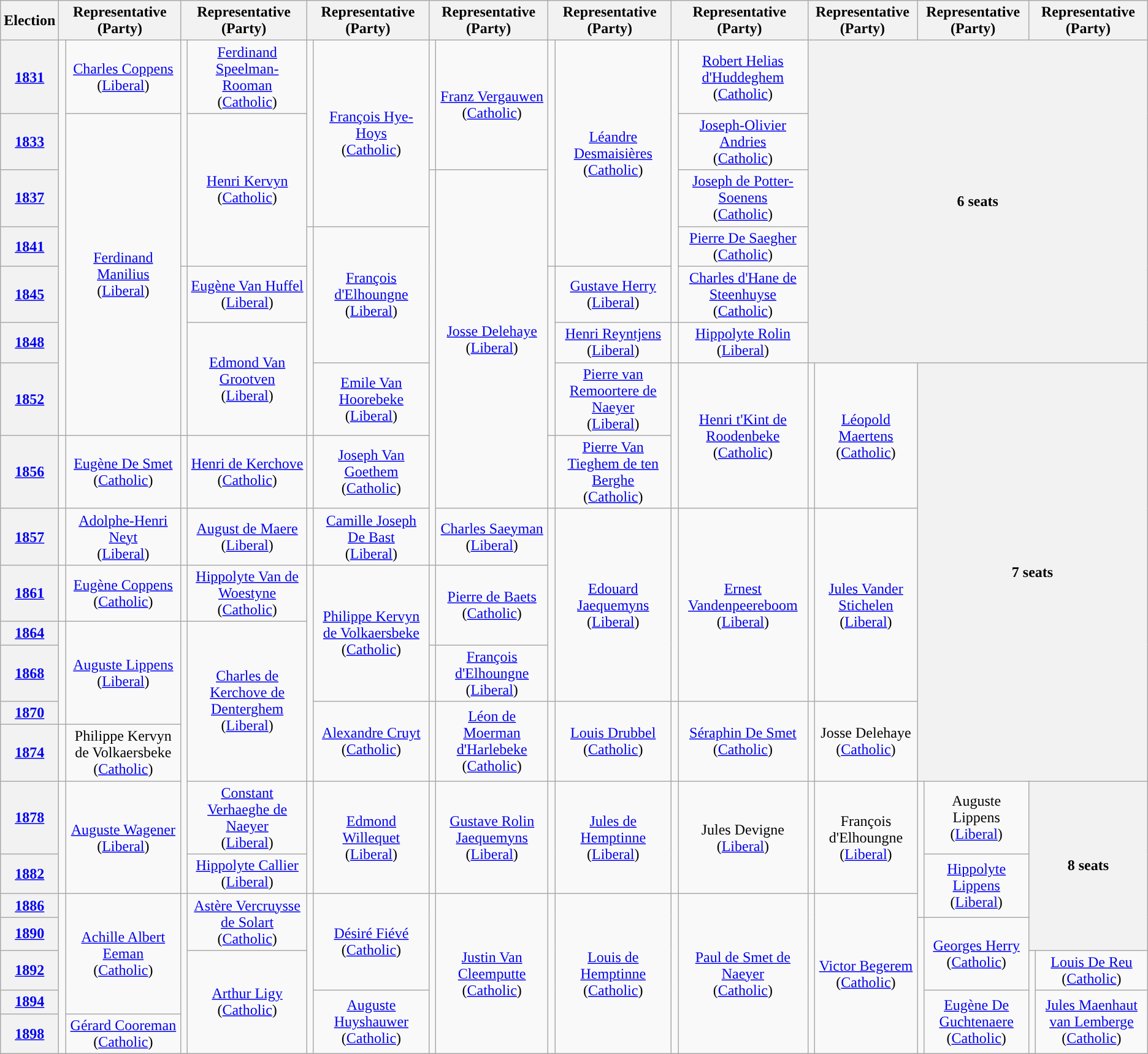<table class="wikitable" style="text-align:center">
<tr>
<th>Election</th>
<th colspan=2>Representative<br>(Party)</th>
<th colspan=2>Representative<br>(Party)</th>
<th colspan=2>Representative<br>(Party)</th>
<th colspan=2>Representative<br>(Party)</th>
<th colspan=2>Representative<br>(Party)</th>
<th colspan=2>Representative<br>(Party)</th>
<th colspan=2>Representative<br>(Party)</th>
<th colspan=2>Representative<br>(Party)</th>
<th colspan=2>Representative<br>(Party)</th>
</tr>
<tr>
<th><a href='#'>1831</a></th>
<td rowspan=7; style="background-color: "></td>
<td rowspan=1><a href='#'>Charles Coppens</a><br>(<a href='#'>Liberal</a>)</td>
<td rowspan=4; style="background-color: "></td>
<td rowspan=1><a href='#'>Ferdinand Speelman-Rooman</a><br>(<a href='#'>Catholic</a>)</td>
<td rowspan=3; style="background-color: "></td>
<td rowspan=3><a href='#'>François Hye-Hoys</a><br>(<a href='#'>Catholic</a>)</td>
<td rowspan=2; style="background-color: "></td>
<td rowspan=2><a href='#'>Franz Vergauwen</a><br>(<a href='#'>Catholic</a>)</td>
<td rowspan=4; style="background-color: "></td>
<td rowspan=4><a href='#'>Léandre Desmaisières</a><br>(<a href='#'>Catholic</a>)</td>
<td rowspan=5; style="background-color: "></td>
<td rowspan=1><a href='#'>Robert Helias d'Huddeghem</a><br>(<a href='#'>Catholic</a>)</td>
<th colspan=6; rowspan=6>6 seats</th>
</tr>
<tr>
<th><a href='#'>1833</a></th>
<td rowspan=6><a href='#'>Ferdinand Manilius</a><br>(<a href='#'>Liberal</a>)</td>
<td rowspan=3><a href='#'>Henri Kervyn</a><br>(<a href='#'>Catholic</a>)</td>
<td rowspan=1><a href='#'>Joseph-Olivier Andries</a><br>(<a href='#'>Catholic</a>)</td>
</tr>
<tr>
<th><a href='#'>1837</a></th>
<td rowspan=7; style="background-color: "></td>
<td rowspan=6><a href='#'>Josse Delehaye</a><br>(<a href='#'>Liberal</a>)</td>
<td rowspan=1><a href='#'>Joseph de Potter-Soenens</a><br>(<a href='#'>Catholic</a>)</td>
</tr>
<tr>
<th><a href='#'>1841</a></th>
<td rowspan=4; style="background-color: "></td>
<td rowspan=3><a href='#'>François d'Elhoungne</a><br>(<a href='#'>Liberal</a>)</td>
<td rowspan=1><a href='#'>Pierre De Saegher</a><br>(<a href='#'>Catholic</a>)</td>
</tr>
<tr>
<th><a href='#'>1845</a></th>
<td rowspan=3; style="background-color: "></td>
<td rowspan=1><a href='#'>Eugène Van Huffel</a><br>(<a href='#'>Liberal</a>)</td>
<td rowspan=3; style="background-color: "></td>
<td rowspan=1><a href='#'>Gustave Herry</a><br>(<a href='#'>Liberal</a>)</td>
<td rowspan=1><a href='#'>Charles d'Hane de Steenhuyse</a><br>(<a href='#'>Catholic</a>)</td>
</tr>
<tr>
<th><a href='#'>1848</a></th>
<td rowspan=2><a href='#'>Edmond Van Grootven</a><br>(<a href='#'>Liberal</a>)</td>
<td rowspan=1><a href='#'>Henri Reyntjens</a><br>(<a href='#'>Liberal</a>)</td>
<td rowspan=1; style="background-color: "></td>
<td rowspan=1><a href='#'>Hippolyte Rolin</a><br>(<a href='#'>Liberal</a>)</td>
</tr>
<tr>
<th><a href='#'>1852</a></th>
<td rowspan=1><a href='#'>Emile Van Hoorebeke</a><br>(<a href='#'>Liberal</a>)</td>
<td rowspan=1><a href='#'>Pierre van Remoortere de Naeyer</a><br>(<a href='#'>Liberal</a>)</td>
<td rowspan=2; style="background-color: "></td>
<td rowspan=2><a href='#'>Henri t'Kint de Roodenbeke</a><br>(<a href='#'>Catholic</a>)</td>
<td rowspan=2; style="background-color: "></td>
<td rowspan=2><a href='#'>Léopold Maertens</a><br>(<a href='#'>Catholic</a>)</td>
<th colspan=4; rowspan=8>7 seats</th>
</tr>
<tr>
<th><a href='#'>1856</a></th>
<td rowspan=1; style="background-color: "></td>
<td rowspan=1><a href='#'>Eugène De Smet</a><br>(<a href='#'>Catholic</a>)</td>
<td rowspan=1; style="background-color: "></td>
<td rowspan=1><a href='#'>Henri de Kerchove</a><br>(<a href='#'>Catholic</a>)</td>
<td rowspan=1; style="background-color: "></td>
<td rowspan=1><a href='#'>Joseph Van Goethem</a><br>(<a href='#'>Catholic</a>)</td>
<td rowspan=1; style="background-color: "></td>
<td rowspan=1><a href='#'>Pierre Van Tieghem de ten Berghe</a><br>(<a href='#'>Catholic</a>)</td>
</tr>
<tr>
<th><a href='#'>1857</a></th>
<td rowspan=1; style="background-color: "></td>
<td rowspan=1><a href='#'>Adolphe-Henri Neyt</a><br>(<a href='#'>Liberal</a>)</td>
<td rowspan=1; style="background-color: "></td>
<td rowspan=1><a href='#'>August de Maere</a><br>(<a href='#'>Liberal</a>)</td>
<td rowspan=1; style="background-color: "></td>
<td rowspan=1><a href='#'>Camille Joseph De Bast</a><br>(<a href='#'>Liberal</a>)</td>
<td rowspan=1><a href='#'>Charles Saeyman</a><br>(<a href='#'>Liberal</a>)</td>
<td rowspan=4; style="background-color: "></td>
<td rowspan=4><a href='#'>Edouard Jaequemyns</a><br>(<a href='#'>Liberal</a>)</td>
<td rowspan=4; style="background-color: "></td>
<td rowspan=4><a href='#'>Ernest Vandenpeereboom</a><br>(<a href='#'>Liberal</a>)</td>
<td rowspan=4; style="background-color: "></td>
<td rowspan=4><a href='#'>Jules Vander Stichelen</a><br>(<a href='#'>Liberal</a>)</td>
</tr>
<tr>
<th><a href='#'>1861</a></th>
<td rowspan=1; style="background-color: "></td>
<td rowspan=1><a href='#'>Eugène Coppens</a><br>(<a href='#'>Catholic</a>)</td>
<td rowspan=1; style="background-color: "></td>
<td rowspan=1><a href='#'>Hippolyte Van de Woestyne</a><br>(<a href='#'>Catholic</a>)</td>
<td rowspan=5; style="background-color: "></td>
<td rowspan=3><a href='#'>Philippe Kervyn de Volkaersbeke</a><br>(<a href='#'>Catholic</a>)</td>
<td rowspan=2; style="background-color: "></td>
<td rowspan=2><a href='#'>Pierre de Baets</a><br>(<a href='#'>Catholic</a>)</td>
</tr>
<tr>
<th><a href='#'>1864</a></th>
<td rowspan=3; style="background-color: "></td>
<td rowspan=3><a href='#'>Auguste Lippens</a><br>(<a href='#'>Liberal</a>)</td>
<td rowspan=6; style="background-color: "></td>
<td rowspan=4><a href='#'>Charles de Kerchove de Denterghem</a><br>(<a href='#'>Liberal</a>)</td>
</tr>
<tr>
<th><a href='#'>1868</a></th>
<td rowspan=1; style="background-color: "></td>
<td rowspan=1><a href='#'>François d'Elhoungne</a><br>(<a href='#'>Liberal</a>)</td>
</tr>
<tr>
<th><a href='#'>1870</a></th>
<td rowspan=2><a href='#'>Alexandre Cruyt</a><br>(<a href='#'>Catholic</a>)</td>
<td rowspan=2; style="background-color: "></td>
<td rowspan=2><a href='#'>Léon de Moerman d'Harlebeke</a><br>(<a href='#'>Catholic</a>)</td>
<td rowspan=2; style="background-color: "></td>
<td rowspan=2><a href='#'>Louis Drubbel</a><br>(<a href='#'>Catholic</a>)</td>
<td rowspan=2; style="background-color: "></td>
<td rowspan=2><a href='#'>Séraphin De Smet</a><br>(<a href='#'>Catholic</a>)</td>
<td rowspan=2; style="background-color: "></td>
<td rowspan=2>Josse Delehaye<br>(<a href='#'>Catholic</a>)</td>
</tr>
<tr>
<th><a href='#'>1874</a></th>
<td rowspan=1; style="background-color: "></td>
<td>Philippe Kervyn de Volkaersbeke<br>(<a href='#'>Catholic</a>)</td>
</tr>
<tr>
<th><a href='#'>1878</a></th>
<td rowspan=2; style="background-color: "></td>
<td rowspan=2><a href='#'>Auguste Wagener</a><br>(<a href='#'>Liberal</a>)</td>
<td rowspan=1><a href='#'>Constant Verhaeghe de Naeyer</a><br>(<a href='#'>Liberal</a>)</td>
<td rowspan=2; style="background-color: "></td>
<td rowspan=2><a href='#'>Edmond Willequet</a><br>(<a href='#'>Liberal</a>)</td>
<td rowspan=2; style="background-color: "></td>
<td rowspan=2><a href='#'>Gustave Rolin Jaequemyns</a><br>(<a href='#'>Liberal</a>)</td>
<td rowspan=2; style="background-color: "></td>
<td rowspan=2><a href='#'>Jules de Hemptinne</a><br>(<a href='#'>Liberal</a>)</td>
<td rowspan=2; style="background-color: "></td>
<td rowspan=2>Jules Devigne<br>(<a href='#'>Liberal</a>)</td>
<td rowspan=2; style="background-color: "></td>
<td rowspan=2>François d'Elhoungne<br>(<a href='#'>Liberal</a>)</td>
<td rowspan=3; style="background-color: "></td>
<td>Auguste Lippens<br>(<a href='#'>Liberal</a>)</td>
<th colspan=2; rowspan=4>8 seats</th>
</tr>
<tr>
<th><a href='#'>1882</a></th>
<td rowspan=1><a href='#'>Hippolyte Callier</a><br>(<a href='#'>Liberal</a>)</td>
<td rowspan=2><a href='#'>Hippolyte Lippens</a><br>(<a href='#'>Liberal</a>)</td>
</tr>
<tr>
<th><a href='#'>1886</a></th>
<td rowspan=5; style="background-color: "></td>
<td rowspan=4><a href='#'>Achille Albert Eeman</a><br>(<a href='#'>Catholic</a>)</td>
<td rowspan=5; style="background-color: "></td>
<td rowspan=2><a href='#'>Astère Vercruysse de Solart</a><br>(<a href='#'>Catholic</a>)</td>
<td rowspan=5; style="background-color: "></td>
<td rowspan=3><a href='#'>Désiré Fiévé</a><br>(<a href='#'>Catholic</a>)</td>
<td rowspan=5; style="background-color: "></td>
<td rowspan=5><a href='#'>Justin Van Cleemputte</a><br>(<a href='#'>Catholic</a>)</td>
<td rowspan=5; style="background-color: "></td>
<td rowspan=5><a href='#'>Louis de Hemptinne</a><br>(<a href='#'>Catholic</a>)</td>
<td rowspan=5; style="background-color: "></td>
<td rowspan=5><a href='#'>Paul de Smet de Naeyer</a><br>(<a href='#'>Catholic</a>)</td>
<td rowspan=5; style="background-color: "></td>
<td rowspan=5><a href='#'>Victor Begerem</a><br>(<a href='#'>Catholic</a>)</td>
</tr>
<tr>
<th><a href='#'>1890</a></th>
<td rowspan=4; style="background-color: "></td>
<td rowspan=2><a href='#'>Georges Herry</a><br>(<a href='#'>Catholic</a>)</td>
</tr>
<tr>
<th><a href='#'>1892</a></th>
<td rowspan=3><a href='#'>Arthur Ligy</a><br>(<a href='#'>Catholic</a>)</td>
<td rowspan=3; style="background-color: "></td>
<td rowspan=1><a href='#'>Louis De Reu</a><br>(<a href='#'>Catholic</a>)</td>
</tr>
<tr>
<th><a href='#'>1894</a></th>
<td rowspan=2><a href='#'>Auguste Huyshauwer</a><br>(<a href='#'>Catholic</a>)</td>
<td rowspan=2><a href='#'>Eugène De Guchtenaere</a><br>(<a href='#'>Catholic</a>)</td>
<td rowspan=2><a href='#'>Jules Maenhaut van Lemberge</a><br>(<a href='#'>Catholic</a>)</td>
</tr>
<tr>
<th><a href='#'>1898</a></th>
<td rowspan=1><a href='#'>Gérard Cooreman</a><br>(<a href='#'>Catholic</a>)</td>
</tr>
</table>
